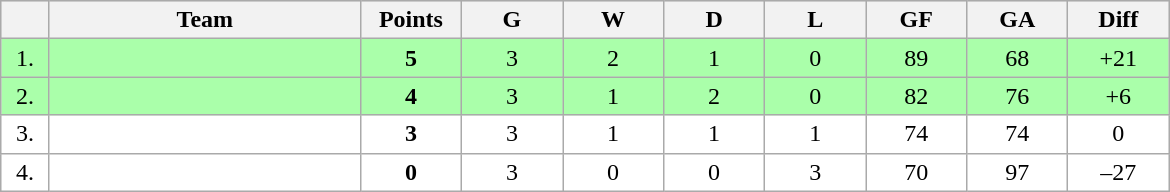<table class=wikitable style="text-align:center">
<tr bgcolor="#DCDCDC">
<th width="25"></th>
<th width="200">Team</th>
<th width="60">Points</th>
<th width="60">G</th>
<th width="60">W</th>
<th width="60">D</th>
<th width="60">L</th>
<th width="60">GF</th>
<th width="60">GA</th>
<th width="60">Diff</th>
</tr>
<tr bgcolor=#AAFFAA>
<td>1.</td>
<td align=left></td>
<td><strong>5</strong></td>
<td>3</td>
<td>2</td>
<td>1</td>
<td>0</td>
<td>89</td>
<td>68</td>
<td>+21</td>
</tr>
<tr bgcolor=#AAFFAA>
<td>2.</td>
<td align=left></td>
<td><strong>4</strong></td>
<td>3</td>
<td>1</td>
<td>2</td>
<td>0</td>
<td>82</td>
<td>76</td>
<td>+6</td>
</tr>
<tr bgcolor=#FFFFFF>
<td>3.</td>
<td align=left></td>
<td><strong>3</strong></td>
<td>3</td>
<td>1</td>
<td>1</td>
<td>1</td>
<td>74</td>
<td>74</td>
<td>0</td>
</tr>
<tr bgcolor=#FFFFFF>
<td>4.</td>
<td align=left></td>
<td><strong>0</strong></td>
<td>3</td>
<td>0</td>
<td>0</td>
<td>3</td>
<td>70</td>
<td>97</td>
<td>–27</td>
</tr>
</table>
